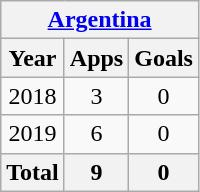<table class="wikitable" style="text-align:center">
<tr>
<th colspan=3><a href='#'>Argentina</a></th>
</tr>
<tr>
<th>Year</th>
<th>Apps</th>
<th>Goals</th>
</tr>
<tr>
<td>2018</td>
<td>3</td>
<td>0</td>
</tr>
<tr>
<td>2019</td>
<td>6</td>
<td>0</td>
</tr>
<tr>
<th>Total</th>
<th>9</th>
<th>0</th>
</tr>
</table>
